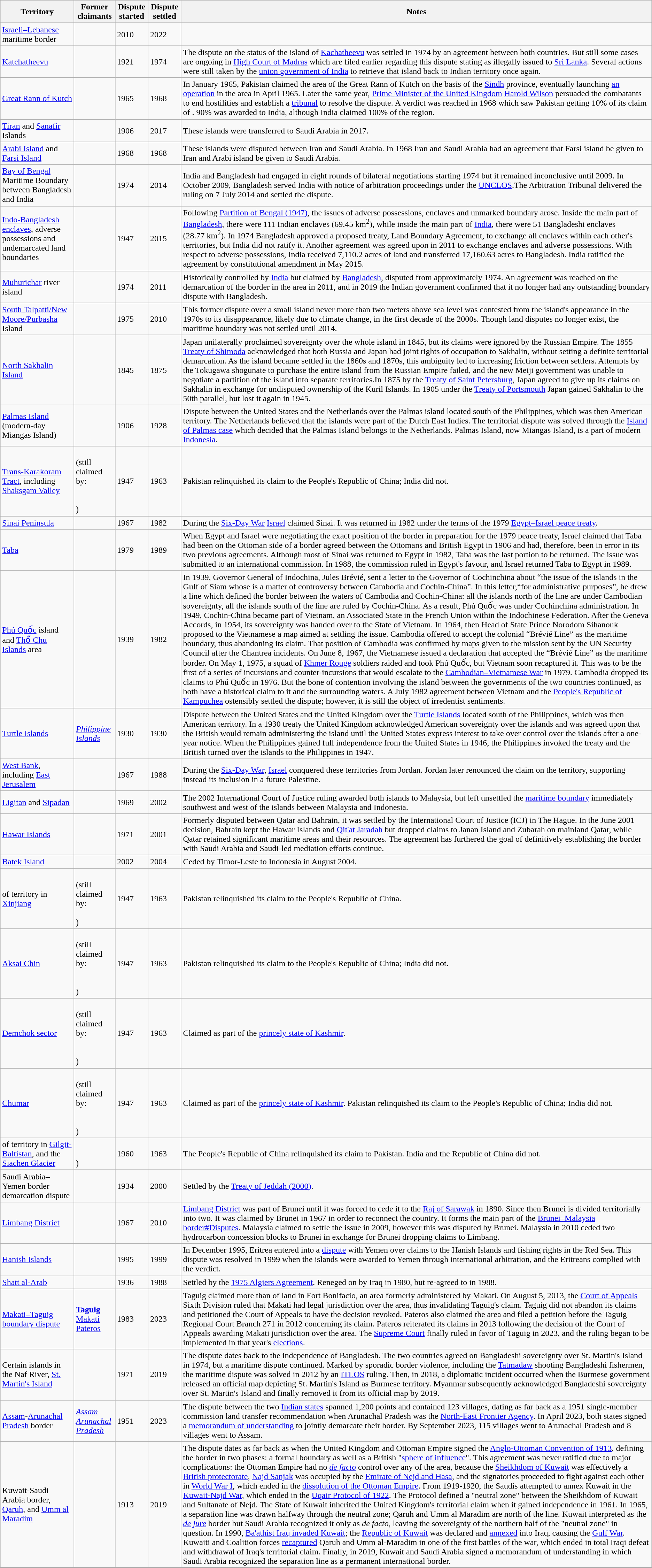<table class="wikitable sortable">
<tr>
<th>Territory</th>
<th>Former claimants</th>
<th>Dispute started</th>
<th>Dispute settled</th>
<th>Notes</th>
</tr>
<tr>
<td><a href='#'>Israeli–Lebanese</a> maritime border</td>
<td><br></td>
<td>2010</td>
<td>2022</td>
<td></td>
</tr>
<tr>
<td><a href='#'>Katchatheevu</a></td>
<td><strong></strong><br></td>
<td>1921</td>
<td>1974</td>
<td>The dispute on the status of the island of <a href='#'>Kachatheevu</a> was settled in 1974 by an agreement between both countries. But still some cases are ongoing in <a href='#'>High Court of Madras</a> which are filed earlier regarding this dispute stating as illegally issued to <a href='#'>Sri Lanka</a>. Several actions were still taken by the <a href='#'>union government of India</a> to retrieve that island back to Indian territory once again.</td>
</tr>
<tr>
<td><a href='#'>Great Rann of Kutch</a></td>
<td><em></em><br><em></em></td>
<td>1965</td>
<td>1968</td>
<td>In January 1965, Pakistan claimed the area of the Great Rann of Kutch on the basis of the <a href='#'>Sindh</a> province, eventually launching <a href='#'>an operation</a> in the area in April 1965. Later the same year, <a href='#'>Prime Minister of the United Kingdom</a> <a href='#'>Harold Wilson</a> persuaded the combatants to end hostilities and establish a <a href='#'>tribunal</a> to resolve the dispute. A verdict was reached in 1968 which saw Pakistan getting 10% of its claim of . 90% was awarded to India, although India claimed 100% of the region.</td>
</tr>
<tr>
<td><a href='#'>Tiran</a> and <a href='#'>Sanafir</a> Islands</td>
<td><strong></strong><br><br></td>
<td>1906</td>
<td>2017</td>
<td>These islands were transferred to Saudi Arabia in 2017.</td>
</tr>
<tr>
<td><a href='#'>Arabi Island</a> and <a href='#'>Farsi Island</a></td>
<td><em></em><br><em></em></td>
<td>1968</td>
<td>1968</td>
<td>These islands were disputed between Iran and Saudi Arabia. In 1968 Iran and Saudi Arabia had an agreement that Farsi island be given to Iran and Arabi island be given to Saudi Arabia.</td>
</tr>
<tr>
<td><a href='#'>Bay of Bengal</a> Maritime Boundary between Bangladesh and India</td>
<td><em><br></em></td>
<td>1974</td>
<td>2014</td>
<td>India and Bangladesh had engaged in eight rounds of bilateral negotiations starting 1974 but it remained inconclusive until 2009. In October 2009,  Bangladesh served India with notice of arbitration proceedings under the <a href='#'>UNCLOS</a>.The Arbitration Tribunal delivered the ruling on 7 July 2014 and settled the dispute.</td>
</tr>
<tr>
<td><a href='#'>Indo-Bangladesh enclaves</a>, adverse possessions and undemarcated land boundaries</td>
<td><em><br></em></td>
<td>1947</td>
<td>2015</td>
<td>Following <a href='#'>Partition of Bengal (1947)</a>, the issues of adverse possessions, enclaves and unmarked boundary arose. Inside the main part of <a href='#'>Bangladesh</a>, there were 111 Indian enclaves (69.45 km<sup>2</sup>), while inside the main part of <a href='#'>India</a>, there were 51 Bangladeshi enclaves (28.77 km<sup>2</sup>). In 1974 Bangladesh approved a proposed treaty, Land Boundary Agreement, to exchange all enclaves within each other's territories, but India did not ratify it. Another agreement was agreed upon in 2011 to exchange enclaves and adverse possessions.  With respect to adverse possessions, India received 7,110.2 acres of land and transferred 17,160.63 acres to Bangladesh. India ratified the agreement by constitutional amendment in May 2015.</td>
</tr>
<tr>
<td><a href='#'>Muhurichar</a> river island</td>
<td><br></td>
<td>1974</td>
<td>2011</td>
<td>Historically controlled by <a href='#'>India</a> but claimed by <a href='#'>Bangladesh</a>, disputed from approximately 1974. An agreement was reached on the demarcation of the border in the area in 2011, and in 2019 the Indian government confirmed that it no longer had any outstanding boundary dispute with Bangladesh.</td>
</tr>
<tr>
<td><a href='#'>South Talpatti/New Moore/Purbasha</a> Island</td>
<td><strong></strong><br></td>
<td>1975</td>
<td>2010</td>
<td>This former dispute over a small island never more than two meters above sea level was contested from the island's appearance in the 1970s to its disappearance, likely due to climate change, in the first decade of the 2000s.  Though land disputes no longer exist, the maritime boundary was not settled until 2014.</td>
</tr>
<tr>
<td><a href='#'>North Sakhalin Island</a></td>
<td><em></em><br><em></em></td>
<td>1845</td>
<td>1875</td>
<td>Japan unilaterally proclaimed sovereignty over the whole island in 1845, but its claims were ignored by the Russian Empire. The 1855 <a href='#'>Treaty of Shimoda</a> acknowledged that both Russia and Japan had joint rights of occupation to Sakhalin, without setting a definite territorial demarcation. As the island became settled in the 1860s and 1870s, this ambiguity led to increasing friction between settlers. Attempts by the Tokugawa shogunate to purchase the entire island from the Russian Empire failed, and the new Meiji government was unable to negotiate a partition of the island into separate territories.In 1875 by the <a href='#'>Treaty of Saint Petersburg</a>, Japan agreed to give up its claims on Sakhalin in exchange for undisputed ownership of the Kuril Islands. In 1905 under the <a href='#'>Treaty of Portsmouth</a> Japan gained Sakhalin to the 50th parallel, but lost it again in 1945.</td>
</tr>
<tr>
<td><a href='#'>Palmas Island</a> (modern-day Miangas Island)</td>
<td><em><br></em></td>
<td>1906</td>
<td>1928</td>
<td>Dispute between the United States and the Netherlands over the Palmas island located south of the Philippines, which was then American territory. The Netherlands believed that the islands were part of the Dutch East Indies. The territorial dispute was solved through the <a href='#'>Island of Palmas case</a> which decided that the Palmas Island belongs to the Netherlands. Palmas Island, now Miangas Island, is a part of modern <a href='#'>Indonesia</a>.</td>
</tr>
<tr>
<td><a href='#'>Trans-Karakoram Tract</a>, including <a href='#'>Shaksgam Valley</a></td>
<td><br>(still claimed by:<br><br><strong></strong><br>)</td>
<td>1947</td>
<td>1963</td>
<td>Pakistan relinquished its claim to the People's Republic of China; India did not.</td>
</tr>
<tr>
<td><a href='#'>Sinai Peninsula</a></td>
<td><strong></strong><br></td>
<td>1967</td>
<td>1982</td>
<td>During the <a href='#'>Six-Day War</a> <a href='#'>Israel</a> claimed Sinai. It was returned in 1982 under the terms of the 1979 <a href='#'>Egypt–Israel peace treaty</a>.</td>
</tr>
<tr>
<td><a href='#'>Taba</a></td>
<td><strong></strong><br></td>
<td>1979</td>
<td>1989</td>
<td>When Egypt and Israel were negotiating the exact position of the border in preparation for the 1979 peace treaty, Israel claimed that Taba had been on the Ottoman side of a border agreed between the Ottomans and British Egypt in 1906 and had, therefore, been in error in its two previous agreements. Although most of Sinai was returned to Egypt in 1982, Taba was the last portion to be returned. The issue was submitted to an international commission. In 1988, the commission ruled in Egypt's favour, and Israel returned Taba to Egypt in 1989.</td>
</tr>
<tr>
<td><a href='#'>Phú Quốc</a> island and <a href='#'>Thổ Chu Islands</a> area</td>
<td><strong></strong><br></td>
<td>1939</td>
<td>1982</td>
<td>In 1939, Governor General of Indochina, Jules Brévié, sent a letter to the Governor of Cochinchina about “the issue of the islands in the Gulf of Siam whose is a matter of controversy between Cambodia and Cochin-China”. In this letter,“for administrative purposes”, he drew a line which defined the border between the waters of Cambodia and Cochin-China: all the islands north of the line are under Cambodian sovereignty, all the islands south of the line are ruled by Cochin-China. As a result, Phú Quốc was under Cochinchina administration. In 1949, Cochin-China became part of Vietnam, an Associated State in the French Union within the Indochinese Federation. After the Geneva Accords, in 1954, its sovereignty was handed over to the State of Vietnam. In 1964, then Head of State Prince Norodom Sihanouk proposed to the Vietnamese a map aimed at settling the issue. Cambodia offered to accept the colonial “Brévié Line” as the maritime boundary, thus abandoning its claim. That position of Cambodia was confirmed by maps given to the mission sent by the UN Security Council after the Chantrea incidents. On June 8, 1967, the Vietnamese issued a declaration that accepted the “Brévié Line” as the maritime border. On May 1, 1975, a squad of <a href='#'>Khmer Rouge</a> soldiers raided and took Phú Quốc, but Vietnam soon recaptured it. This was to be the first of a series of incursions and counter-incursions that would escalate to the <a href='#'>Cambodian–Vietnamese War</a> in 1979. Cambodia dropped its claims to Phú Quốc in 1976. But the bone of contention involving the island between the governments of the two countries continued, as both have a historical claim to it and the surrounding waters. A July 1982 agreement between Vietnam and the <a href='#'>People's Republic of Kampuchea</a> ostensibly settled the dispute; however, it is still the object of irredentist sentiments.</td>
</tr>
<tr>
<td><a href='#'>Turtle Islands</a></td>
<td><em> <a href='#'>Philippine Islands</a></em><br><em></em></td>
<td>1930</td>
<td>1930</td>
<td>Dispute between the United States and the United Kingdom over the <a href='#'>Turtle Islands</a> located south of the Philippines, which was then American territory. In a 1930 treaty the United Kingdom acknowledged American sovereignty over the islands and was agreed upon that the British would remain administering the island until the United States express interest to take over control over the islands after a one-year notice. When the Philippines gained full independence from the United States in 1946, the Philippines invoked the treaty and the British turned over the islands to the Philippines in 1947.</td>
</tr>
<tr>
<td><a href='#'>West Bank</a>, including <a href='#'>East Jerusalem</a></td>
<td><strong></strong><br></td>
<td>1967</td>
<td>1988</td>
<td>During the <a href='#'>Six-Day War</a>, <a href='#'>Israel</a> conquered these territories from Jordan. Jordan later renounced the claim on the territory, supporting instead its inclusion in a future Palestine.</td>
</tr>
<tr>
<td><a href='#'>Ligitan</a> and <a href='#'>Sipadan</a></td>
<td><strong></strong><br></td>
<td>1969</td>
<td>2002</td>
<td>The 2002 International Court of Justice ruling awarded both islands to Malaysia, but left unsettled the <a href='#'>maritime boundary</a> immediately southwest and west of the islands between Malaysia and Indonesia.</td>
</tr>
<tr>
<td><a href='#'>Hawar Islands</a></td>
<td><em><br></em></td>
<td>1971</td>
<td>2001</td>
<td>Formerly disputed between Qatar and Bahrain, it was settled by the International Court of Justice (ICJ) in The Hague. In the June 2001 decision, Bahrain kept the Hawar Islands and <a href='#'>Qit'at Jaradah</a> but dropped claims to Janan Island and Zubarah on mainland Qatar, while Qatar retained significant maritime areas and their resources. The agreement has furthered the goal of definitively establishing the border with Saudi Arabia and Saudi-led mediation efforts continue.</td>
</tr>
<tr>
<td><a href='#'>Batek Island</a></td>
<td><strong></strong><br></td>
<td>2002</td>
<td>2004</td>
<td>Ceded by Timor-Leste to Indonesia in August 2004.</td>
</tr>
<tr>
<td> of territory in <a href='#'>Xinjiang</a></td>
<td><br>(still claimed by:<br><strong></strong><br>)</td>
<td>1947</td>
<td>1963</td>
<td>Pakistan relinquished its claim to the People's Republic of China.</td>
</tr>
<tr>
<td><a href='#'>Aksai Chin</a></td>
<td><br>(still claimed by:<br><br><strong></strong><br>)</td>
<td>1947</td>
<td>1963</td>
<td>Pakistan relinquished its claim to the People's Republic of China; India did not.</td>
</tr>
<tr>
<td><a href='#'>Demchok sector</a></td>
<td><br>(still claimed by:<br><em></em><br><em></em><br>)</td>
<td>1947</td>
<td>1963</td>
<td>Claimed as part of the <a href='#'>princely state of Kashmir</a>.</td>
</tr>
<tr>
<td><a href='#'>Chumar</a></td>
<td><br>(still claimed by:<br><strong></strong><br><br>)</td>
<td>1947</td>
<td>1963</td>
<td>Claimed as part of the <a href='#'>princely state of Kashmir</a>. Pakistan relinquished its claim to the People's Republic of China; India did not.</td>
</tr>
<tr>
<td> of territory in <a href='#'>Gilgit-Baltistan</a>, and the <a href='#'>Siachen Glacier</a></td>
<td><strong></strong><br><br>)<br></td>
<td>1960</td>
<td>1963</td>
<td>The People's Republic of China relinquished its claim to Pakistan. India and the Republic of China did not.</td>
</tr>
<tr>
<td>Saudi Arabia–Yemen border demarcation dispute</td>
<td><em></em><br><em></em></td>
<td>1934</td>
<td>2000</td>
<td>Settled by the <a href='#'>Treaty of Jeddah (2000)</a>.</td>
</tr>
<tr>
<td><a href='#'>Limbang District</a></td>
<td><strong></strong><br></td>
<td>1967</td>
<td>2010</td>
<td><a href='#'>Limbang District</a> was part of Brunei until it was forced to cede it to the <a href='#'>Raj of Sarawak</a> in 1890. Since then Brunei is divided territorially into two. It was claimed by Brunei in 1967 in order to reconnect the country. It forms the main part of the <a href='#'>Brunei–Malaysia border#Disputes</a>. Malaysia claimed to settle the issue in 2009, however this was disputed by Brunei. Malaysia in 2010 ceded two hydrocarbon concession blocks to Brunei in exchange for Brunei dropping claims to Limbang.</td>
</tr>
<tr>
<td><a href='#'>Hanish Islands</a></td>
<td><strong></strong><br></td>
<td>1995</td>
<td>1999</td>
<td>In December 1995, Eritrea entered into a <a href='#'>dispute</a> with Yemen over claims to the Hanish Islands and fishing rights in the Red Sea. This dispute was resolved in 1999 when the islands were awarded to Yemen through international arbitration, and the Eritreans complied with the verdict.</td>
</tr>
<tr>
<td><a href='#'>Shatt al-Arab</a></td>
<td><strong></strong><br></td>
<td>1936</td>
<td>1988</td>
<td>Settled by the <a href='#'>1975 Algiers Agreement</a>. Reneged on by Iraq in 1980, but re-agreed to in 1988.</td>
</tr>
<tr>
<td><a href='#'>Makati–Taguig boundary dispute</a></td>
<td><strong><a href='#'>Taguig</a></strong><br><strong></strong> <a href='#'>Makati</a><br> <a href='#'>Pateros</a></td>
<td>1983</td>
<td>2023</td>
<td>Taguig claimed more than  of land in Fort Bonifacio, an area formerly administered by Makati. On August 5, 2013, the <a href='#'>Court of Appeals</a> Sixth Division ruled that Makati had legal jurisdiction over the area, thus invalidating Taguig's claim. Taguig did not abandon its claims and petitioned the Court of Appeals to have the decision revoked. Pateros also claimed the area and filed a petition before the Taguig Regional Court Branch 271 in 2012 concerning its claim. Pateros reiterated its claims in 2013 following the decision of the Court of Appeals awarding Makati jurisdiction over the area. The <a href='#'>Supreme Court</a> finally ruled in favor of Taguig in 2023, and the ruling began to be implemented in that year's <a href='#'>elections</a>.</td>
</tr>
<tr>
<td>Certain islands in the Naf River, <a href='#'>St. Martin's Island</a></td>
<td><strong></strong><br></td>
<td>1971</td>
<td>2019</td>
<td>The dispute dates back to the independence of Bangladesh. The two countries agreed on Bangladeshi sovereignty over St. Martin's Island in 1974, but a maritime dispute continued. Marked by sporadic border violence, including the <a href='#'>Tatmadaw</a> shooting Bangladeshi fishermen, the maritime dispute was solved in 2012 by an <a href='#'>ITLOS</a> ruling. Then, in 2018, a diplomatic incident occurred when the Burmese government released an official map depicting St. Martin's Island as Burmese territory. Myanmar subsequently acknowledged Bangladeshi sovereignty over St. Martin's Island and finally removed it from its official map by 2019.</td>
</tr>
<tr>
<td><a href='#'>Assam</a>-<a href='#'>Arunachal Pradesh</a> border</td>
<td><em><a href='#'>Assam</a></em><br><em><a href='#'>Arunachal Pradesh</a></em></td>
<td>1951</td>
<td>2023</td>
<td>The dispute between the two <a href='#'>Indian states</a> spanned 1,200 points and contained 123 villages, dating as far back as a 1951 single-member commission land transfer recommendation when Arunachal Pradesh was the <a href='#'>North-East Frontier Agency</a>. In April 2023, both states signed a <a href='#'>memorandum of understanding</a> to jointly demarcate their border. By September 2023, 115 villages went to Arunachal Pradesh and 8 villages went to Assam.</td>
</tr>
<tr>
<td>Kuwait-Saudi Arabia border, <a href='#'>Qaruh</a>, and <a href='#'>Umm al Maradim</a></td>
<td><em></em><br><em></em><br><br></td>
<td>1913</td>
<td>2019</td>
<td>The dispute dates as far back as when the United Kingdom and Ottoman Empire signed the <a href='#'>Anglo-Ottoman Convention of 1913</a>, defining the border in two phases: a formal boundary as well as a British "<a href='#'>sphere of influence</a>". This agreement was never ratified due to major complications: the Ottoman Empire had no <em><a href='#'>de facto</a></em> control over any of the area, because the <a href='#'>Sheikhdom of Kuwait</a> was effectively a <a href='#'>British protectorate</a>, <a href='#'>Najd Sanjak</a> was occupied by the <a href='#'>Emirate of Nejd and Hasa</a>, and the signatories proceeded to fight against each other in <a href='#'>World War I</a>, which ended in the <a href='#'>dissolution of the Ottoman Empire</a>. From 1919-1920, the Saudis attempted to annex Kuwait in the <a href='#'>Kuwait-Najd War</a>, which ended in the <a href='#'>Uqair Protocol of 1922</a>. The Protocol defined a "neutral zone" between the Sheikhdom of Kuwait and Sultanate of Nejd. The State of Kuwait inherited the United Kingdom's territorial claim when it gained independence in 1961. In 1965, a separation line was drawn halfway through the neutral zone; Qaruh and Umm al Maradim are north of the line. Kuwait interpreted as the <em><a href='#'>de jure</a></em> border but Saudi Arabia recognized it only as <em>de facto</em>, leaving the sovereignty of the northern half of the "neutral zone" in question.  In 1990, <a href='#'>Ba'athist Iraq invaded Kuwait</a>; the <a href='#'>Republic of Kuwait</a> was declared and <a href='#'>annexed</a> into Iraq, causing the <a href='#'>Gulf War</a>. Kuwaiti and Coalition forces <a href='#'>recaptured</a> Qaruh and Umm al-Maradim in one of the first battles of the war, which ended in total Iraqi defeat and withdrawal of Iraq's territorial claim. Finally, in 2019, Kuwait and Saudi Arabia signed a memorandum of understanding in which Saudi Arabia recognized the separation line as a permanent international border.</td>
</tr>
<tr>
</tr>
</table>
